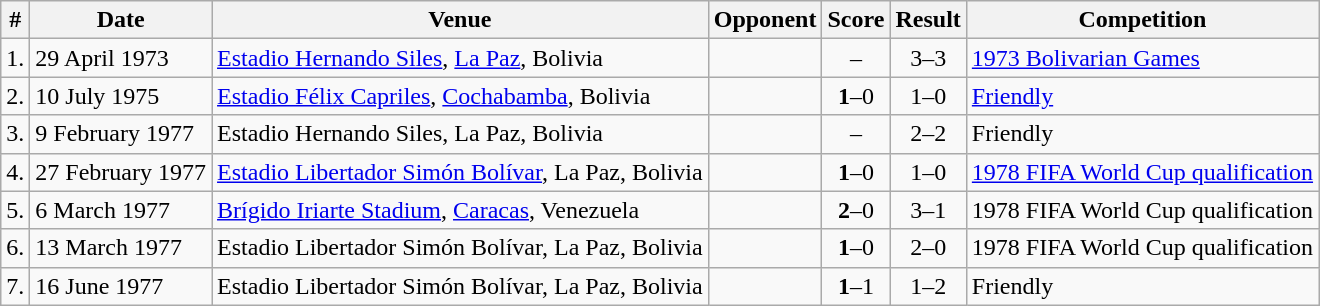<table class="wikitable">
<tr>
<th>#</th>
<th>Date</th>
<th>Venue</th>
<th>Opponent</th>
<th>Score</th>
<th>Result</th>
<th>Competition</th>
</tr>
<tr>
<td>1.</td>
<td>29 April 1973</td>
<td><a href='#'>Estadio Hernando Siles</a>, <a href='#'>La Paz</a>, Bolivia</td>
<td></td>
<td align=center>–</td>
<td align=center>3–3</td>
<td><a href='#'>1973 Bolivarian Games</a></td>
</tr>
<tr>
<td>2.</td>
<td>10 July 1975</td>
<td><a href='#'>Estadio Félix Capriles</a>, <a href='#'>Cochabamba</a>, Bolivia</td>
<td></td>
<td align=center><strong>1</strong>–0</td>
<td align=center>1–0</td>
<td><a href='#'>Friendly</a></td>
</tr>
<tr>
<td>3.</td>
<td>9 February 1977</td>
<td>Estadio Hernando Siles, La Paz, Bolivia</td>
<td></td>
<td align=center>–</td>
<td align=center>2–2</td>
<td>Friendly</td>
</tr>
<tr>
<td>4.</td>
<td>27 February 1977</td>
<td><a href='#'>Estadio Libertador Simón Bolívar</a>, La Paz, Bolivia</td>
<td></td>
<td align=center><strong>1</strong>–0</td>
<td align=center>1–0</td>
<td><a href='#'>1978 FIFA World Cup qualification</a></td>
</tr>
<tr>
<td>5.</td>
<td>6 March 1977</td>
<td><a href='#'>Brígido Iriarte Stadium</a>, <a href='#'>Caracas</a>, Venezuela</td>
<td></td>
<td align=center><strong>2</strong>–0</td>
<td align=center>3–1</td>
<td>1978 FIFA World Cup qualification</td>
</tr>
<tr>
<td>6.</td>
<td>13 March 1977</td>
<td>Estadio Libertador Simón Bolívar, La Paz, Bolivia</td>
<td></td>
<td align=center><strong>1</strong>–0</td>
<td align=center>2–0</td>
<td>1978 FIFA World Cup qualification</td>
</tr>
<tr>
<td>7.</td>
<td>16 June 1977</td>
<td>Estadio Libertador Simón Bolívar, La Paz, Bolivia</td>
<td></td>
<td align=center><strong>1</strong>–1</td>
<td align=center>1–2</td>
<td>Friendly</td>
</tr>
</table>
